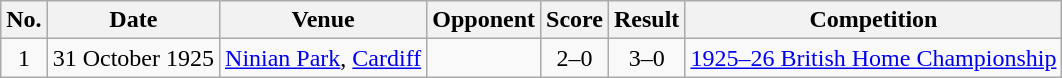<table class="wikitable sortable" style="text-align:center">
<tr>
<th>No.</th>
<th>Date</th>
<th>Venue</th>
<th>Opponent</th>
<th>Score</th>
<th>Result</th>
<th>Competition</th>
</tr>
<tr>
<td>1</td>
<td>31 October 1925</td>
<td><a href='#'>Ninian Park</a>, <a href='#'>Cardiff</a></td>
<td></td>
<td>2–0</td>
<td>3–0</td>
<td><a href='#'>1925–26 British Home Championship</a></td>
</tr>
</table>
